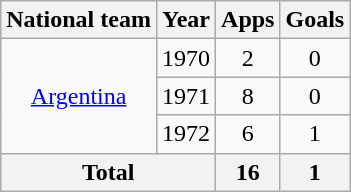<table class="wikitable" style="text-align:center">
<tr>
<th>National team</th>
<th>Year</th>
<th>Apps</th>
<th>Goals</th>
</tr>
<tr>
<td rowspan="3"><a href='#'>Argentina</a></td>
<td>1970</td>
<td>2</td>
<td>0</td>
</tr>
<tr>
<td>1971</td>
<td>8</td>
<td>0</td>
</tr>
<tr>
<td>1972</td>
<td>6</td>
<td>1</td>
</tr>
<tr>
<th colspan="2">Total</th>
<th>16</th>
<th>1</th>
</tr>
</table>
